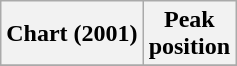<table class="wikitable plainrowheaders">
<tr>
<th scope="col">Chart (2001)</th>
<th scope="col">Peak<br>position</th>
</tr>
<tr>
</tr>
</table>
